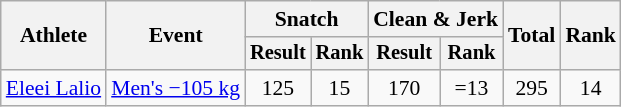<table class="wikitable" style="font-size:90%">
<tr>
<th rowspan="2">Athlete</th>
<th rowspan="2">Event</th>
<th colspan="2">Snatch</th>
<th colspan="2">Clean & Jerk</th>
<th rowspan="2">Total</th>
<th rowspan="2">Rank</th>
</tr>
<tr style="font-size:95%">
<th>Result</th>
<th>Rank</th>
<th>Result</th>
<th>Rank</th>
</tr>
<tr align=center>
<td align=left><a href='#'>Eleei Lalio</a></td>
<td align=left><a href='#'>Men's −105 kg</a></td>
<td>125</td>
<td>15</td>
<td>170</td>
<td>=13</td>
<td>295</td>
<td>14</td>
</tr>
</table>
